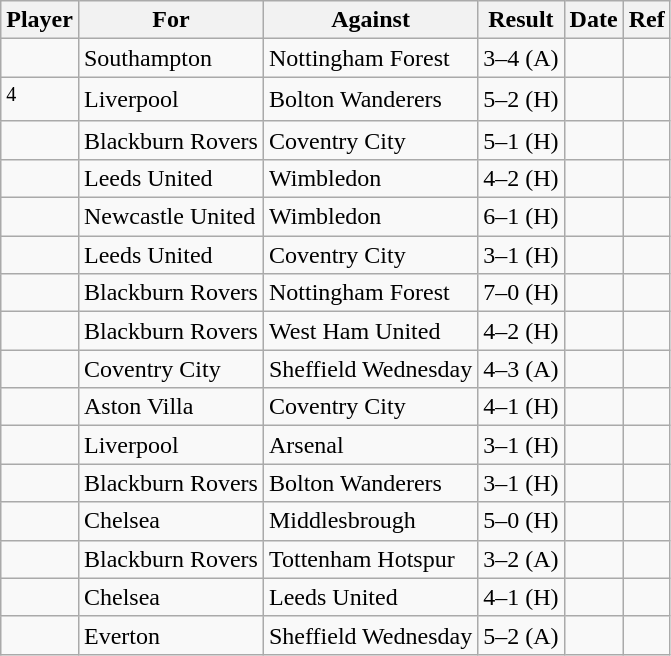<table class="wikitable">
<tr>
<th>Player</th>
<th>For</th>
<th>Against</th>
<th style="text-align:center">Result</th>
<th>Date</th>
<th>Ref</th>
</tr>
<tr>
<td> </td>
<td>Southampton</td>
<td>Nottingham Forest</td>
<td>3–4 (A)</td>
<td></td>
<td></td>
</tr>
<tr>
<td> <sup>4</sup></td>
<td>Liverpool</td>
<td>Bolton Wanderers</td>
<td>5–2 (H)</td>
<td></td>
<td></td>
</tr>
<tr>
<td> </td>
<td>Blackburn Rovers</td>
<td>Coventry City</td>
<td>5–1 (H)</td>
<td></td>
<td></td>
</tr>
<tr>
<td> </td>
<td>Leeds United</td>
<td>Wimbledon</td>
<td>4–2 (H)</td>
<td></td>
<td></td>
</tr>
<tr>
<td> </td>
<td>Newcastle United</td>
<td>Wimbledon</td>
<td>6–1 (H)</td>
<td></td>
<td></td>
</tr>
<tr>
<td> </td>
<td>Leeds United</td>
<td>Coventry City</td>
<td>3–1 (H)</td>
<td></td>
<td></td>
</tr>
<tr>
<td> </td>
<td>Blackburn Rovers</td>
<td>Nottingham Forest</td>
<td>7–0 (H)</td>
<td></td>
<td></td>
</tr>
<tr>
<td> </td>
<td>Blackburn Rovers</td>
<td>West Ham United</td>
<td>4–2 (H)</td>
<td></td>
<td></td>
</tr>
<tr>
<td> </td>
<td>Coventry City</td>
<td>Sheffield Wednesday</td>
<td>4–3 (A)</td>
<td></td>
<td></td>
</tr>
<tr>
<td> </td>
<td>Aston Villa</td>
<td>Coventry City</td>
<td>4–1 (H)</td>
<td></td>
<td></td>
</tr>
<tr>
<td> </td>
<td>Liverpool</td>
<td>Arsenal</td>
<td>3–1 (H)</td>
<td></td>
<td></td>
</tr>
<tr>
<td> </td>
<td>Blackburn Rovers</td>
<td>Bolton Wanderers</td>
<td>3–1 (H)</td>
<td></td>
<td></td>
</tr>
<tr>
<td> </td>
<td>Chelsea</td>
<td>Middlesbrough</td>
<td>5–0 (H)</td>
<td></td>
<td></td>
</tr>
<tr>
<td> </td>
<td>Blackburn Rovers</td>
<td>Tottenham Hotspur</td>
<td>3–2 (A)</td>
<td></td>
<td></td>
</tr>
<tr>
<td> </td>
<td>Chelsea</td>
<td>Leeds United</td>
<td>4–1 (H)</td>
<td></td>
<td></td>
</tr>
<tr>
<td> </td>
<td>Everton</td>
<td>Sheffield Wednesday</td>
<td>5–2 (A)</td>
<td></td>
<td></td>
</tr>
</table>
